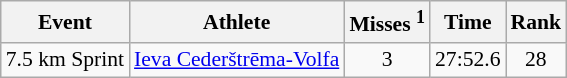<table class="wikitable" style="font-size:90%">
<tr>
<th>Event</th>
<th>Athlete</th>
<th>Misses <sup>1</sup></th>
<th>Time</th>
<th>Rank</th>
</tr>
<tr>
<td>7.5 km Sprint</td>
<td><a href='#'>Ieva Cederštrēma-Volfa</a></td>
<td align="center">3</td>
<td align="center">27:52.6</td>
<td align="center">28</td>
</tr>
</table>
